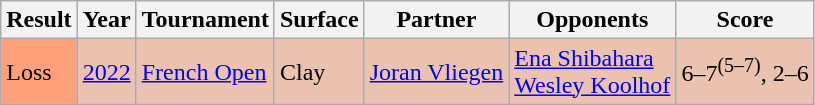<table class="wikitable">
<tr>
<th>Result</th>
<th>Year</th>
<th>Tournament</th>
<th>Surface</th>
<th>Partner</th>
<th>Opponents</th>
<th class="unsortable">Score</th>
</tr>
<tr style="background:#EBC2AF;">
<td bgcolor=FFA07A>Loss</td>
<td><a href='#'>2022</a></td>
<td><a href='#'>French Open</a></td>
<td>Clay</td>
<td> <a href='#'>Joran Vliegen</a></td>
<td> <a href='#'>Ena Shibahara</a> <br>  <a href='#'>Wesley Koolhof</a></td>
<td>6–7<sup>(5–7)</sup>, 2–6</td>
</tr>
</table>
